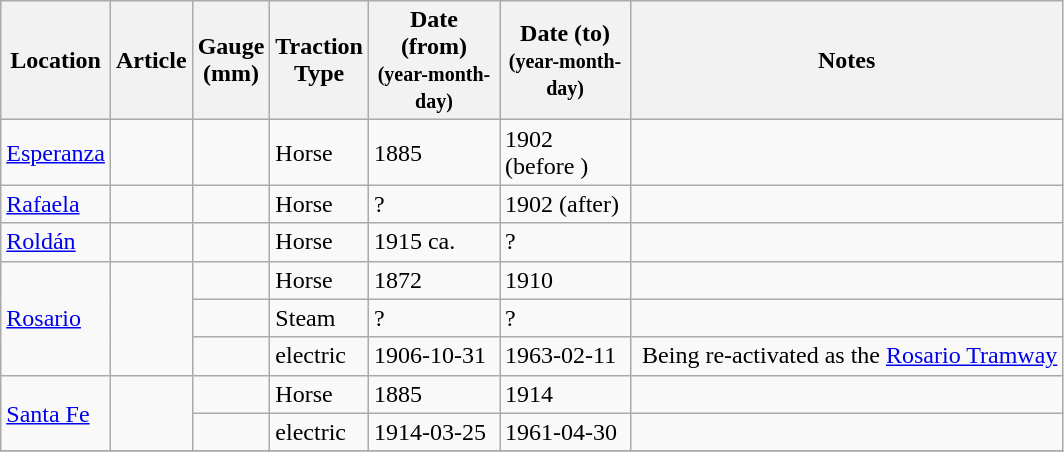<table class="wikitable sortable">
<tr>
<th>Location</th>
<th>Article</th>
<th>Gauge<br> (mm)</th>
<th>Traction<br>Type</th>
<th width=80px>Date (from)<br><small>(year-month-day)</small></th>
<th width=80px>Date (to)<br><small>(year-month-day)</small></th>
<th>Notes</th>
</tr>
<tr>
<td><a href='#'>Esperanza</a></td>
<td> </td>
<td align=right></td>
<td>Horse</td>
<td>1885</td>
<td>1902 (before )</td>
<td> </td>
</tr>
<tr>
<td><a href='#'>Rafaela</a></td>
<td> </td>
<td align=right></td>
<td>Horse</td>
<td>?</td>
<td>1902 (after)</td>
<td> </td>
</tr>
<tr>
<td><a href='#'>Roldán</a></td>
<td> </td>
<td align=right></td>
<td>Horse</td>
<td>1915 ca.</td>
<td>?</td>
<td> </td>
</tr>
<tr>
<td rowspan="3"><a href='#'>Rosario</a></td>
<td rowspan="3"> </td>
<td align=right></td>
<td>Horse</td>
<td>1872</td>
<td>1910</td>
<td> </td>
</tr>
<tr>
<td align=right></td>
<td>Steam</td>
<td>?</td>
<td>?</td>
<td> </td>
</tr>
<tr>
<td align=right></td>
<td>electric</td>
<td>1906-10-31</td>
<td>1963-02-11</td>
<td> Being re-activated as the <a href='#'>Rosario Tramway</a></td>
</tr>
<tr>
<td rowspan="2"><a href='#'>Santa Fe</a></td>
<td rowspan="2"> </td>
<td align=right></td>
<td>Horse</td>
<td>1885</td>
<td>1914</td>
<td> </td>
</tr>
<tr>
<td align=right></td>
<td>electric</td>
<td>1914-03-25</td>
<td>1961-04-30</td>
<td> </td>
</tr>
<tr>
</tr>
</table>
